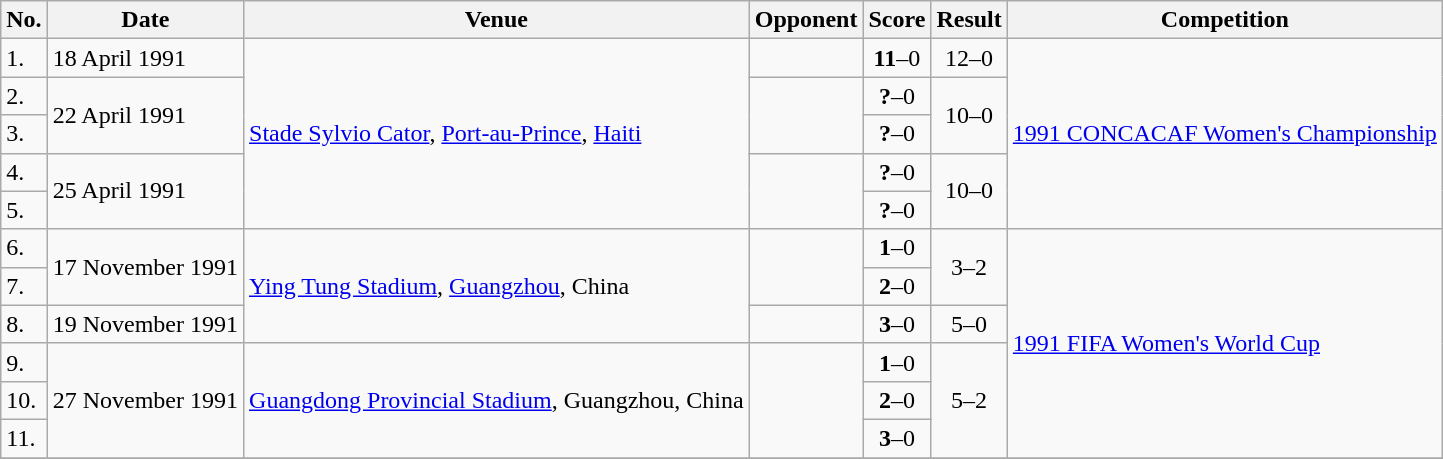<table class="wikitable">
<tr>
<th>No.</th>
<th>Date</th>
<th>Venue</th>
<th>Opponent</th>
<th>Score</th>
<th>Result</th>
<th>Competition</th>
</tr>
<tr>
<td>1.</td>
<td>18 April 1991</td>
<td rowspan=5><a href='#'>Stade Sylvio Cator</a>, <a href='#'>Port-au-Prince</a>, <a href='#'>Haiti</a></td>
<td></td>
<td align=center><strong>11</strong>–0</td>
<td align=center>12–0</td>
<td rowspan=5><a href='#'>1991 CONCACAF Women's Championship</a></td>
</tr>
<tr>
<td>2.</td>
<td rowspan=2>22 April 1991</td>
<td rowspan=2></td>
<td align=center><strong>?</strong>–0</td>
<td rowspan=2 align=center>10–0</td>
</tr>
<tr>
<td>3.</td>
<td align=center><strong>?</strong>–0</td>
</tr>
<tr>
<td>4.</td>
<td rowspan=2>25 April 1991</td>
<td rowspan=2></td>
<td align=center><strong>?</strong>–0</td>
<td rowspan=2 align=center>10–0</td>
</tr>
<tr>
<td>5.</td>
<td align=center><strong>?</strong>–0</td>
</tr>
<tr>
<td>6.</td>
<td rowspan=2>17 November 1991</td>
<td rowspan=3><a href='#'>Ying Tung Stadium</a>, <a href='#'>Guangzhou</a>, China</td>
<td rowspan=2></td>
<td align=center><strong>1</strong>–0</td>
<td rowspan=2 align=center>3–2</td>
<td rowspan=6><a href='#'>1991 FIFA Women's World Cup</a></td>
</tr>
<tr>
<td>7.</td>
<td align=center><strong>2</strong>–0</td>
</tr>
<tr>
<td>8.</td>
<td>19 November 1991</td>
<td></td>
<td align=center><strong>3</strong>–0</td>
<td align=center>5–0</td>
</tr>
<tr>
<td>9.</td>
<td rowspan=3>27 November 1991</td>
<td rowspan=3><a href='#'>Guangdong Provincial Stadium</a>, Guangzhou, China</td>
<td rowspan=3></td>
<td align=center><strong>1</strong>–0</td>
<td rowspan=3 align=center>5–2</td>
</tr>
<tr>
<td>10.</td>
<td align=center><strong>2</strong>–0</td>
</tr>
<tr>
<td>11.</td>
<td align=center><strong>3</strong>–0</td>
</tr>
<tr>
</tr>
</table>
